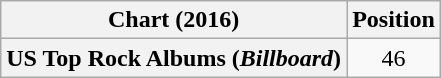<table class="wikitable plainrowheaders" style="text-align:center">
<tr>
<th scope="col">Chart (2016)</th>
<th scope="col">Position</th>
</tr>
<tr>
<th scope="row">US Top Rock Albums (<em>Billboard</em>)</th>
<td>46</td>
</tr>
</table>
